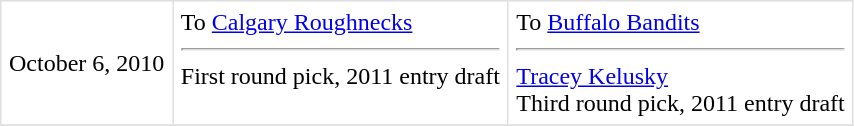<table border=1 style="border-collapse:collapse" bordercolor="#DFDFDF"  cellpadding="5">
<tr>
<td>October 6, 2010</td>
<td valign="top">To <a href='#'>Calgary Roughnecks</a><hr>First round pick, 2011 entry draft</td>
<td valign="top">To <a href='#'>Buffalo Bandits</a><hr><a href='#'>Tracey Kelusky</a><br>Third round pick, 2011 entry draft</td>
</tr>
<tr>
</tr>
</table>
